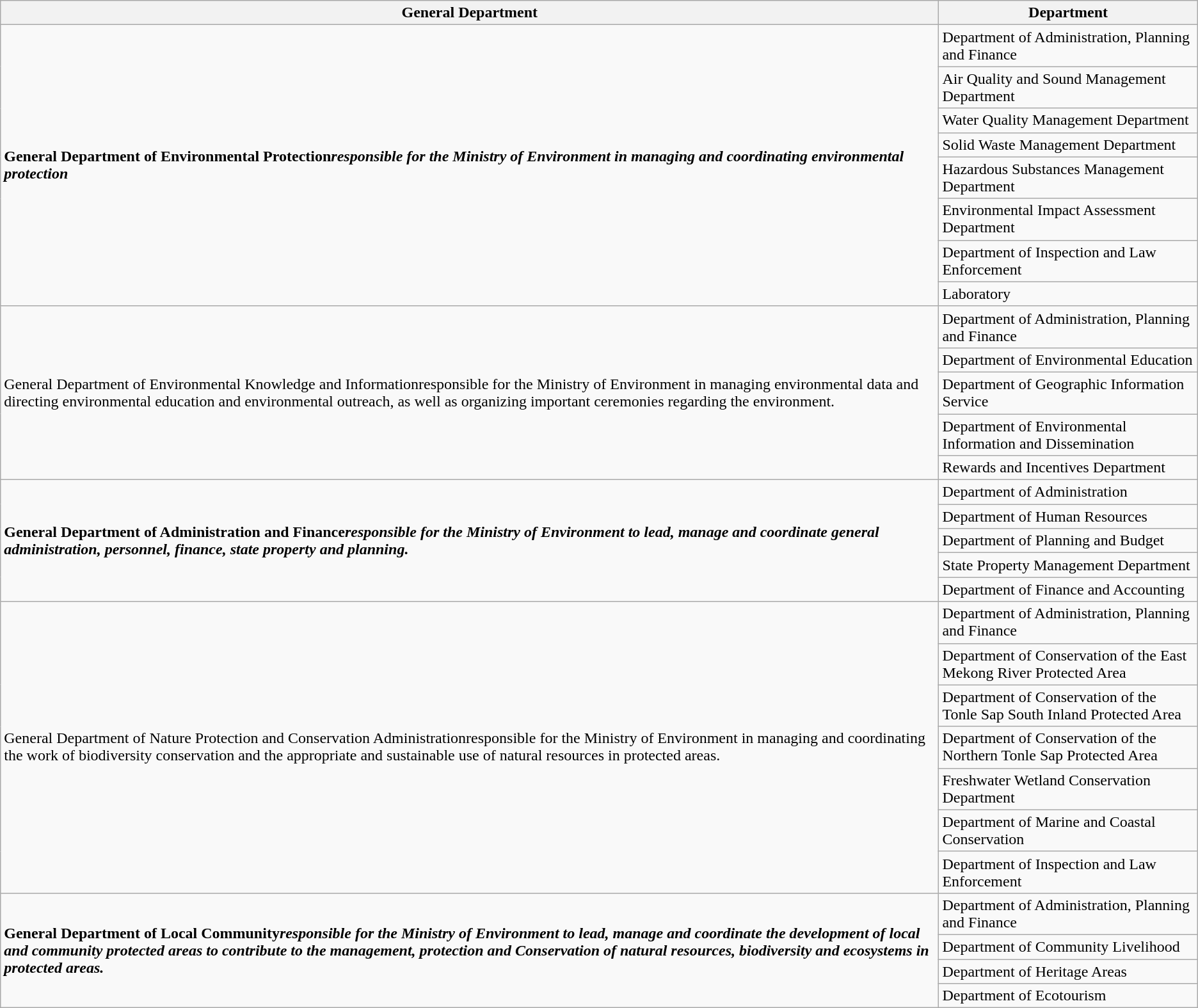<table class="wikitable">
<tr>
<th>General Department</th>
<th>Department</th>
</tr>
<tr>
<td rowspan="8"><strong>General Department of Environmental Protection<strong><em>responsible for the Ministry of Environment in managing and coordinating environmental protection<em></td>
<td>Department of Administration, Planning and Finance</td>
</tr>
<tr>
<td>Air Quality and Sound Management Department</td>
</tr>
<tr>
<td>Water Quality Management Department</td>
</tr>
<tr>
<td>Solid Waste Management Department</td>
</tr>
<tr>
<td>Hazardous Substances Management Department</td>
</tr>
<tr>
<td>Environmental Impact Assessment Department</td>
</tr>
<tr>
<td>Department of Inspection and Law Enforcement</td>
</tr>
<tr>
<td>Laboratory</td>
</tr>
<tr>
<td rowspan="5"></strong>General Department of Environmental Knowledge and Information</em></strong>responsible for the Ministry of Environment in managing environmental data and directing environmental education and environmental outreach, as well as organizing important ceremonies regarding the environment.</em></td>
<td>Department of Administration, Planning and Finance</td>
</tr>
<tr>
<td>Department of Environmental Education</td>
</tr>
<tr>
<td>Department of Geographic Information Service</td>
</tr>
<tr>
<td>Department of Environmental Information and Dissemination</td>
</tr>
<tr>
<td>Rewards and Incentives Department</td>
</tr>
<tr>
<td rowspan="5"><strong>General Department of Administration and Finance<strong><em>responsible for the Ministry of Environment to lead, manage and coordinate general administration, personnel, finance, state property and planning.<em></td>
<td>Department of Administration</td>
</tr>
<tr>
<td>Department of Human Resources</td>
</tr>
<tr>
<td>Department of Planning and Budget</td>
</tr>
<tr>
<td>State Property Management Department</td>
</tr>
<tr>
<td>Department of Finance and Accounting</td>
</tr>
<tr>
<td rowspan="7"></strong>General Department of Nature Protection and Conservation Administration</em></strong>responsible for the Ministry of Environment in managing and coordinating the work of biodiversity conservation and the appropriate and sustainable use of natural resources in protected areas.</em></td>
<td>Department of Administration, Planning and Finance</td>
</tr>
<tr>
<td>Department of Conservation of the East Mekong River Protected Area</td>
</tr>
<tr>
<td>Department of Conservation of the Tonle Sap South Inland Protected Area</td>
</tr>
<tr>
<td>Department of Conservation of the Northern Tonle Sap Protected Area</td>
</tr>
<tr>
<td>Freshwater Wetland Conservation Department</td>
</tr>
<tr>
<td>Department of Marine and Coastal Conservation</td>
</tr>
<tr>
<td>Department of Inspection and Law Enforcement</td>
</tr>
<tr>
<td rowspan="4"><strong>General Department of Local Community<strong><em>responsible for the Ministry of Environment to lead, manage and coordinate the development of local and community protected areas to contribute to the management, protection and Conservation of natural resources, biodiversity and ecosystems in protected areas<em>.</td>
<td>Department of Administration, Planning and Finance</td>
</tr>
<tr>
<td>Department of Community Livelihood</td>
</tr>
<tr>
<td>Department of Heritage Areas</td>
</tr>
<tr>
<td>Department of Ecotourism</td>
</tr>
</table>
